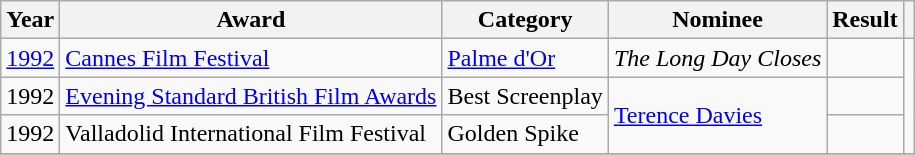<table class="wikitable sortable">
<tr>
<th>Year</th>
<th>Award</th>
<th>Category</th>
<th>Nominee</th>
<th>Result</th>
<th></th>
</tr>
<tr>
<td><a href='#'>1992</a></td>
<td><a href='#'>Cannes Film Festival</a></td>
<td><a href='#'>Palme d'Or</a></td>
<td><em>The Long Day Closes</em></td>
<td></td>
<td rowspan=3></td>
</tr>
<tr>
<td>1992</td>
<td><a href='#'>Evening Standard British Film Awards</a></td>
<td>Best Screenplay</td>
<td rowspan=2><a href='#'>Terence Davies</a></td>
<td></td>
</tr>
<tr>
<td>1992</td>
<td>Valladolid International Film Festival</td>
<td>Golden Spike</td>
<td></td>
</tr>
<tr>
</tr>
</table>
